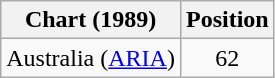<table class="wikitable">
<tr>
<th>Chart (1989)</th>
<th>Position</th>
</tr>
<tr>
<td>Australia (<a href='#'>ARIA</a>)</td>
<td style="text-align:center;">62</td>
</tr>
</table>
